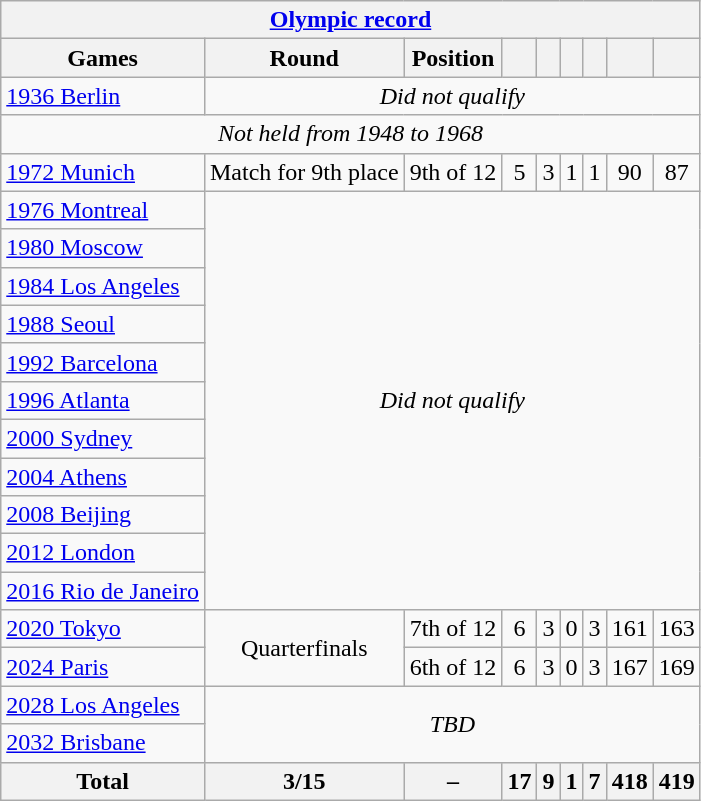<table class="wikitable" style="text-align:center;">
<tr>
<th colspan=9><a href='#'>Olympic record</a></th>
</tr>
<tr>
<th>Games</th>
<th>Round</th>
<th>Position</th>
<th></th>
<th></th>
<th></th>
<th></th>
<th></th>
<th></th>
</tr>
<tr>
<td align=left> <a href='#'>1936 Berlin</a></td>
<td colspan=8><em>Did not qualify</em></td>
</tr>
<tr>
<td colspan=9><em>Not held from 1948 to 1968</em></td>
</tr>
<tr>
<td align=left> <a href='#'>1972 Munich</a></td>
<td>Match for 9th place</td>
<td>9th of 12</td>
<td>5</td>
<td>3</td>
<td>1</td>
<td>1</td>
<td>90</td>
<td>87</td>
</tr>
<tr>
<td align=left> <a href='#'>1976 Montreal</a></td>
<td rowspan=11 colspan=8><em>Did not qualify</em></td>
</tr>
<tr>
<td align=left> <a href='#'>1980 Moscow</a></td>
</tr>
<tr>
<td align=left> <a href='#'>1984 Los Angeles</a></td>
</tr>
<tr>
<td align=left> <a href='#'>1988 Seoul</a></td>
</tr>
<tr>
<td align=left> <a href='#'>1992 Barcelona</a></td>
</tr>
<tr>
<td align=left> <a href='#'>1996 Atlanta</a></td>
</tr>
<tr>
<td align=left> <a href='#'>2000 Sydney</a></td>
</tr>
<tr>
<td align=left> <a href='#'>2004 Athens</a></td>
</tr>
<tr>
<td align=left> <a href='#'>2008 Beijing</a></td>
</tr>
<tr>
<td align=left> <a href='#'>2012 London</a></td>
</tr>
<tr>
<td align=left> <a href='#'>2016 Rio de Janeiro</a></td>
</tr>
<tr>
<td align=left> <a href='#'>2020 Tokyo</a></td>
<td rowspan=2>Quarterfinals</td>
<td>7th of 12</td>
<td>6</td>
<td>3</td>
<td>0</td>
<td>3</td>
<td>161</td>
<td>163</td>
</tr>
<tr>
<td align=left> <a href='#'>2024 Paris</a></td>
<td>6th of 12</td>
<td>6</td>
<td>3</td>
<td>0</td>
<td>3</td>
<td>167</td>
<td>169</td>
</tr>
<tr>
<td align=left> <a href='#'>2028 Los Angeles</a></td>
<td rowspan=2 colspan=8><em>TBD</em></td>
</tr>
<tr>
<td align=left> <a href='#'>2032 Brisbane</a></td>
</tr>
<tr>
<th>Total</th>
<th>3/15</th>
<th>–</th>
<th>17</th>
<th>9</th>
<th>1</th>
<th>7</th>
<th>418</th>
<th>419</th>
</tr>
</table>
